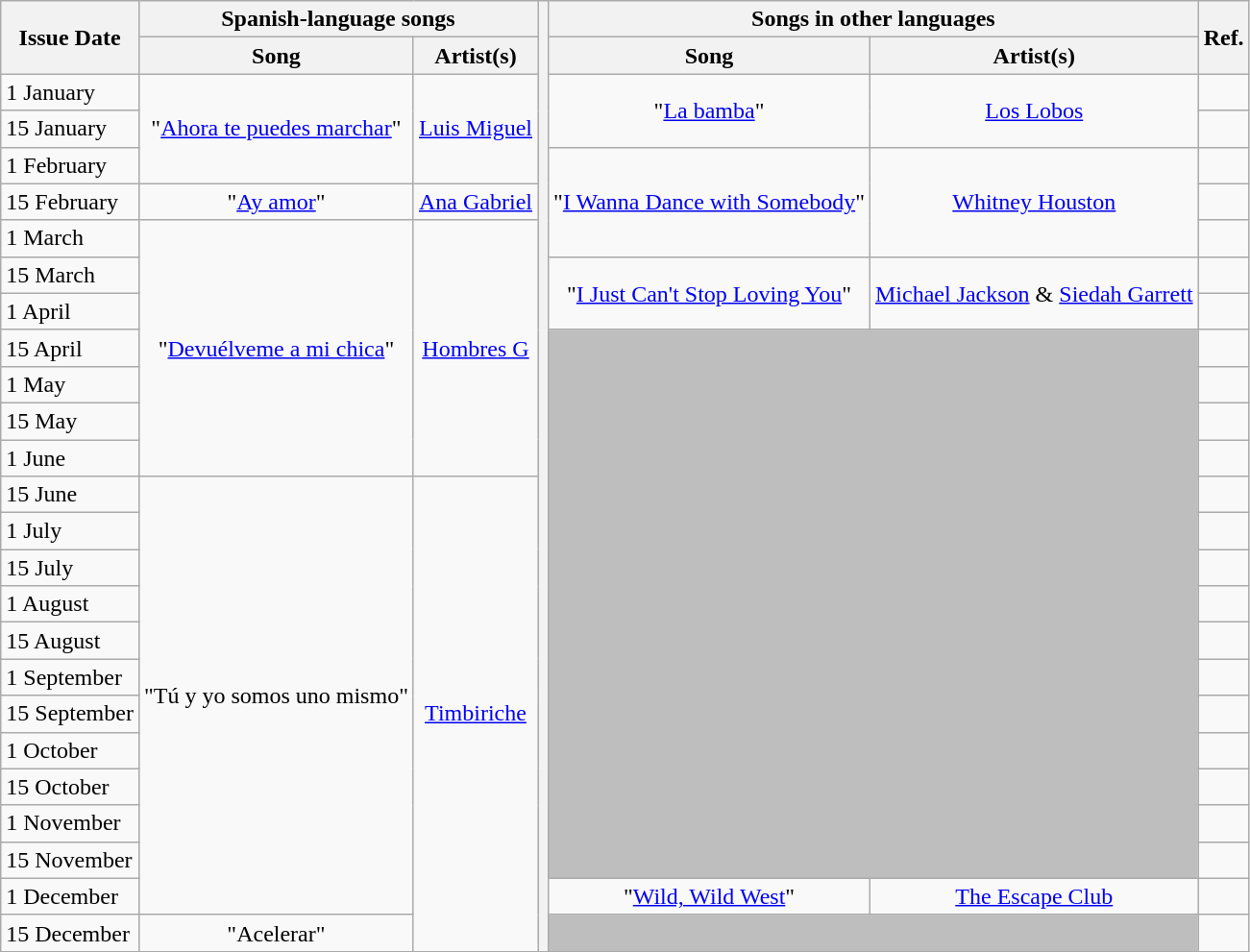<table class="wikitable">
<tr>
<th style="text-align: center;" rowspan="2">Issue Date</th>
<th style="text-align: center;" colspan="2">Spanish-language songs</th>
<th style="text-align: center;" colspan="1" rowspan="26"></th>
<th style="text-align: center;" colspan="2">Songs in other languages</th>
<th style="text-align: center;" rowspan="2">Ref.</th>
</tr>
<tr>
<th>Song</th>
<th>Artist(s)</th>
<th>Song</th>
<th>Artist(s)</th>
</tr>
<tr>
<td>1 January</td>
<td align="center" rowspan="3">"<a href='#'>Ahora te puedes marchar</a>"</td>
<td align="center" rowspan="3"><a href='#'>Luis Miguel</a></td>
<td align="center" rowspan="2">"<a href='#'>La bamba</a>"</td>
<td align="center" rowspan="2"><a href='#'>Los Lobos</a></td>
<td align="center" rowspan="1"></td>
</tr>
<tr>
<td>15 January</td>
<td align="center"></td>
</tr>
<tr>
<td>1 February</td>
<td align="center" rowspan="3">"<a href='#'>I Wanna Dance with Somebody</a>"</td>
<td align="center" rowspan="3"><a href='#'>Whitney Houston</a></td>
<td align="center" rowspan="1"></td>
</tr>
<tr>
<td>15 February</td>
<td align="center">"<a href='#'>Ay amor</a>"</td>
<td align="center"><a href='#'>Ana Gabriel</a></td>
<td align="center" rowspan="1"></td>
</tr>
<tr>
<td>1 March</td>
<td align="center" rowspan="7">"<a href='#'>Devuélveme a mi chica</a>"</td>
<td align="center" rowspan="7"><a href='#'>Hombres G</a></td>
<td align="center" rowspan="1"></td>
</tr>
<tr>
<td>15 March</td>
<td align="center" rowspan="2">"<a href='#'>I Just Can't Stop Loving You</a>"</td>
<td align="center" rowspan="2"><a href='#'>Michael Jackson</a> & <a href='#'>Siedah Garrett</a></td>
<td align="center"></td>
</tr>
<tr>
<td>1 April</td>
<td align="center" rowspan="1"></td>
</tr>
<tr>
<td>15 April</td>
<td style="background-color:#BEBEBE" align="center" colspan="2" rowspan="15"></td>
<td align="center" rowspan="1"></td>
</tr>
<tr>
<td>1 May</td>
<td align="center"></td>
</tr>
<tr>
<td>15 May</td>
<td align="center" rowspan="1"></td>
</tr>
<tr>
<td>1 June</td>
<td align="center" rowspan="1"></td>
</tr>
<tr>
<td>15 June</td>
<td align="center" rowspan="12">"Tú y yo somos uno mismo"</td>
<td align="center" rowspan="13"><a href='#'>Timbiriche</a></td>
<td align="center"></td>
</tr>
<tr>
<td>1 July</td>
<td align="center"></td>
</tr>
<tr>
<td>15 July</td>
<td align="center"></td>
</tr>
<tr>
<td>1 August</td>
<td align="center"></td>
</tr>
<tr>
<td>15 August</td>
<td align="center"></td>
</tr>
<tr>
<td>1 September</td>
<td align="center"></td>
</tr>
<tr>
<td>15 September</td>
<td align="center"></td>
</tr>
<tr>
<td>1 October</td>
<td align="center" rowspan="1"></td>
</tr>
<tr>
<td>15 October</td>
<td align="center" rowspan="1"></td>
</tr>
<tr>
<td>1 November</td>
<td align="center" rowspan="1"></td>
</tr>
<tr>
<td>15 November</td>
<td align="center"></td>
</tr>
<tr>
<td>1 December</td>
<td align="center">"<a href='#'>Wild, Wild West</a>"</td>
<td align="center"><a href='#'>The Escape Club</a></td>
<td align="center" rowspan="1"></td>
</tr>
<tr>
<td>15 December</td>
<td align="center">"Acelerar"</td>
<td style="background-color:#BEBEBE" align="center" colspan="2" rowspan="1"></td>
<td align="center" rowspan="1"></td>
</tr>
<tr>
</tr>
</table>
